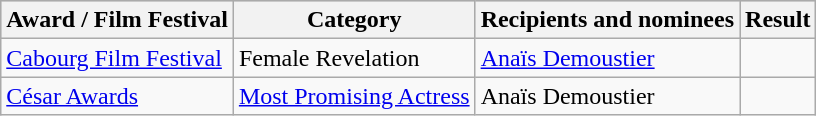<table class="wikitable plainrowheaders sortable">
<tr style="background:#ccc; text-align:center;">
<th scope="col">Award / Film Festival</th>
<th scope="col">Category</th>
<th scope="col">Recipients and nominees</th>
<th scope="col">Result</th>
</tr>
<tr>
<td><a href='#'>Cabourg Film Festival</a></td>
<td>Female Revelation</td>
<td><a href='#'>Anaïs Demoustier</a></td>
<td></td>
</tr>
<tr>
<td><a href='#'>César Awards</a></td>
<td><a href='#'>Most Promising Actress</a></td>
<td>Anaïs Demoustier</td>
<td></td>
</tr>
</table>
